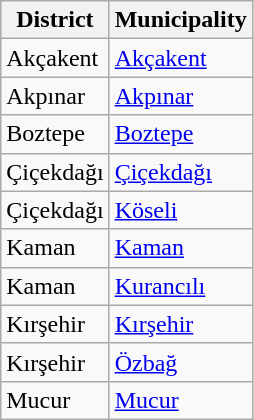<table class="sortable wikitable">
<tr>
<th>District</th>
<th>Municipality</th>
</tr>
<tr>
<td>Akçakent</td>
<td><a href='#'>Akçakent</a></td>
</tr>
<tr>
<td>Akpınar</td>
<td><a href='#'>Akpınar</a></td>
</tr>
<tr>
<td>Boztepe</td>
<td><a href='#'>Boztepe</a></td>
</tr>
<tr>
<td>Çiçekdağı</td>
<td><a href='#'>Çiçekdağı</a></td>
</tr>
<tr>
<td>Çiçekdağı</td>
<td><a href='#'>Köseli</a></td>
</tr>
<tr>
<td>Kaman</td>
<td><a href='#'>Kaman</a></td>
</tr>
<tr>
<td>Kaman</td>
<td><a href='#'>Kurancılı</a></td>
</tr>
<tr>
<td>Kırşehir</td>
<td><a href='#'>Kırşehir</a></td>
</tr>
<tr>
<td>Kırşehir</td>
<td><a href='#'>Özbağ</a></td>
</tr>
<tr>
<td>Mucur</td>
<td><a href='#'>Mucur</a></td>
</tr>
</table>
